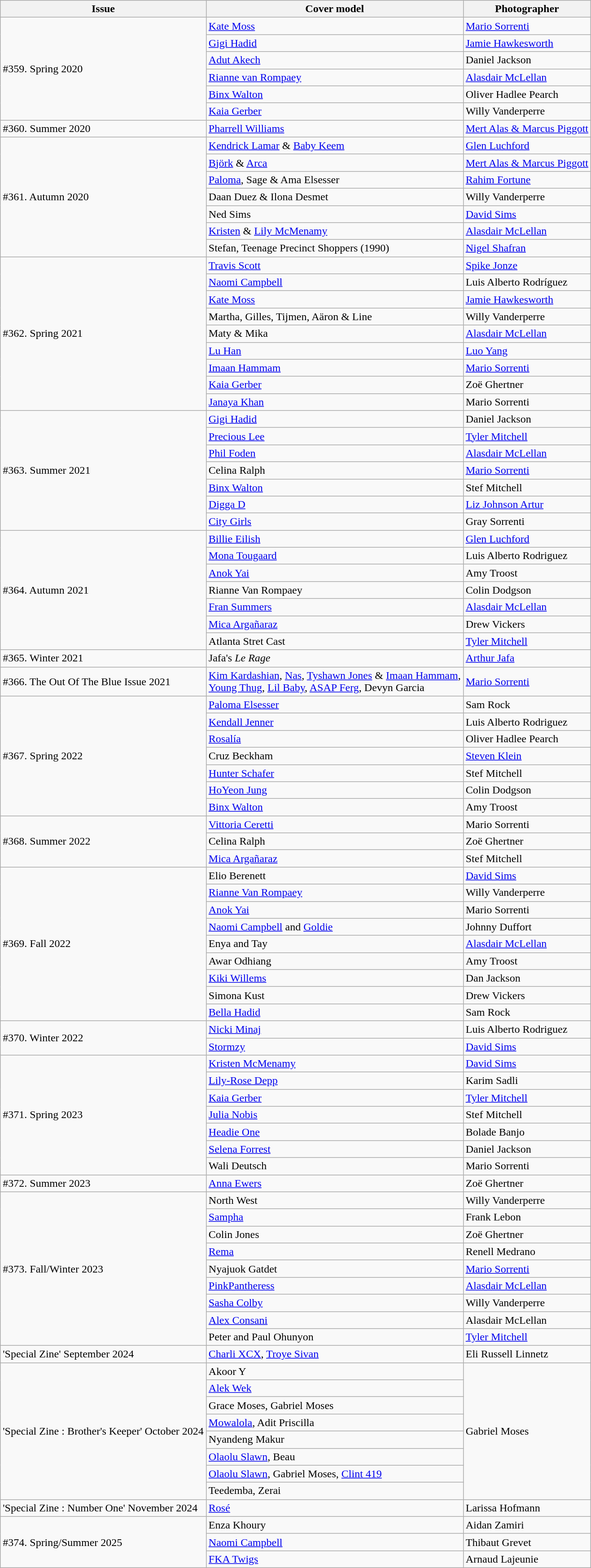<table class="sortable wikitable">
<tr>
<th style="text-align:center;">Issue</th>
<th style="text-align:center;">Cover model</th>
<th style="text-align:center;">Photographer</th>
</tr>
<tr>
<td rowspan=6>#359. Spring 2020</td>
<td><a href='#'>Kate Moss</a></td>
<td><a href='#'>Mario Sorrenti</a></td>
</tr>
<tr>
<td><a href='#'>Gigi Hadid</a></td>
<td><a href='#'>Jamie Hawkesworth</a></td>
</tr>
<tr>
<td><a href='#'>Adut Akech</a></td>
<td>Daniel Jackson</td>
</tr>
<tr>
<td><a href='#'>Rianne van Rompaey</a></td>
<td><a href='#'>Alasdair McLellan</a></td>
</tr>
<tr>
<td><a href='#'>Binx Walton</a></td>
<td>Oliver Hadlee Pearch</td>
</tr>
<tr>
<td><a href='#'>Kaia Gerber</a></td>
<td>Willy Vanderperre</td>
</tr>
<tr>
<td>#360. Summer 2020</td>
<td><a href='#'>Pharrell Williams</a></td>
<td><a href='#'>Mert Alas & Marcus Piggott</a></td>
</tr>
<tr>
<td rowspan=7>#361. Autumn 2020</td>
<td><a href='#'>Kendrick Lamar</a> & <a href='#'>Baby Keem</a></td>
<td><a href='#'>Glen Luchford</a></td>
</tr>
<tr>
<td><a href='#'>Björk</a> & <a href='#'>Arca</a></td>
<td><a href='#'>Mert Alas & Marcus Piggott</a></td>
</tr>
<tr>
<td><a href='#'>Paloma</a>, Sage & Ama Elsesser</td>
<td><a href='#'>Rahim Fortune</a></td>
</tr>
<tr>
<td>Daan Duez & Ilona Desmet</td>
<td>Willy Vanderperre</td>
</tr>
<tr>
<td>Ned Sims</td>
<td><a href='#'>David Sims</a></td>
</tr>
<tr>
<td><a href='#'>Kristen</a> & <a href='#'>Lily McMenamy</a></td>
<td><a href='#'>Alasdair McLellan</a></td>
</tr>
<tr>
<td>Stefan, Teenage Precinct Shoppers (1990)</td>
<td><a href='#'>Nigel Shafran</a></td>
</tr>
<tr>
<td rowspan=9>#362. Spring 2021</td>
<td><a href='#'>Travis Scott</a></td>
<td><a href='#'>Spike Jonze</a></td>
</tr>
<tr>
<td><a href='#'>Naomi Campbell</a></td>
<td>Luis Alberto Rodríguez</td>
</tr>
<tr>
<td><a href='#'>Kate Moss</a></td>
<td><a href='#'>Jamie Hawkesworth</a></td>
</tr>
<tr>
<td>Martha, Gilles, Tijmen, Aäron & Line</td>
<td>Willy Vanderperre</td>
</tr>
<tr>
<td>Maty & Mika</td>
<td><a href='#'>Alasdair McLellan</a></td>
</tr>
<tr>
<td><a href='#'>Lu Han</a></td>
<td><a href='#'>Luo Yang</a></td>
</tr>
<tr>
<td><a href='#'>Imaan Hammam</a></td>
<td><a href='#'>Mario Sorrenti</a></td>
</tr>
<tr>
<td><a href='#'>Kaia Gerber</a></td>
<td>Zoë Ghertner</td>
</tr>
<tr>
<td><a href='#'>Janaya Khan</a></td>
<td>Mario Sorrenti</td>
</tr>
<tr>
<td rowspan=7>#363. Summer 2021</td>
<td><a href='#'>Gigi Hadid</a></td>
<td>Daniel Jackson</td>
</tr>
<tr>
<td><a href='#'>Precious Lee</a></td>
<td><a href='#'> Tyler Mitchell</a></td>
</tr>
<tr>
<td><a href='#'>Phil Foden</a></td>
<td><a href='#'>Alasdair McLellan</a></td>
</tr>
<tr>
<td>Celina Ralph</td>
<td><a href='#'>Mario Sorrenti</a></td>
</tr>
<tr>
<td><a href='#'>Binx Walton</a></td>
<td>Stef Mitchell</td>
</tr>
<tr>
<td><a href='#'>Digga D</a></td>
<td><a href='#'>Liz Johnson Artur</a></td>
</tr>
<tr>
<td><a href='#'>City Girls</a></td>
<td>Gray Sorrenti</td>
</tr>
<tr>
<td rowspan=7>#364. Autumn 2021</td>
<td><a href='#'>Billie Eilish</a></td>
<td><a href='#'>Glen Luchford</a></td>
</tr>
<tr>
<td><a href='#'>Mona Tougaard</a></td>
<td>Luis Alberto Rodriguez</td>
</tr>
<tr>
<td><a href='#'>Anok Yai</a></td>
<td>Amy Troost</td>
</tr>
<tr>
<td>Rianne Van Rompaey</td>
<td>Colin Dodgson</td>
</tr>
<tr>
<td><a href='#'>Fran Summers</a></td>
<td><a href='#'>Alasdair McLellan</a></td>
</tr>
<tr>
<td><a href='#'>Mica Argañaraz</a></td>
<td>Drew Vickers</td>
</tr>
<tr>
<td>Atlanta Stret Cast</td>
<td><a href='#'>Tyler Mitchell</a></td>
</tr>
<tr>
<td>#365. Winter 2021</td>
<td>Jafa's <em>Le Rage</em></td>
<td><a href='#'>Arthur Jafa</a></td>
</tr>
<tr>
<td>#366. The Out Of The Blue Issue 2021</td>
<td><a href='#'>Kim Kardashian</a>, <a href='#'>Nas</a>, <a href='#'>Tyshawn Jones</a> & <a href='#'>Imaan Hammam</a>,<br><a href='#'>Young Thug</a>, <a href='#'>Lil Baby</a>, <a href='#'>ASAP Ferg</a>, Devyn Garcia</td>
<td><a href='#'>Mario Sorrenti</a></td>
</tr>
<tr>
<td rowspan=7>#367. Spring 2022</td>
<td><a href='#'>Paloma Elsesser</a></td>
<td>Sam Rock</td>
</tr>
<tr>
<td><a href='#'>Kendall Jenner</a></td>
<td>Luis Alberto Rodriguez</td>
</tr>
<tr>
<td><a href='#'> Rosalía</a></td>
<td>Oliver Hadlee Pearch</td>
</tr>
<tr>
<td>Cruz Beckham</td>
<td><a href='#'> Steven Klein</a></td>
</tr>
<tr>
<td><a href='#'>Hunter Schafer</a></td>
<td>Stef Mitchell</td>
</tr>
<tr>
<td><a href='#'>HoYeon Jung</a></td>
<td>Colin Dodgson</td>
</tr>
<tr>
<td><a href='#'>Binx Walton</a></td>
<td>Amy Troost</td>
</tr>
<tr>
<td rowspan=3>#368. Summer 2022</td>
<td><a href='#'>Vittoria Ceretti</a></td>
<td>Mario Sorrenti</td>
</tr>
<tr>
<td>Celina Ralph</td>
<td>Zoë Ghertner</td>
</tr>
<tr>
<td><a href='#'>Mica Argañaraz</a></td>
<td>Stef Mitchell</td>
</tr>
<tr>
<td rowspan=9>#369. Fall 2022</td>
<td>Elio Berenett</td>
<td><a href='#'>David Sims</a></td>
</tr>
<tr>
<td><a href='#'>Rianne Van Rompaey</a></td>
<td>Willy Vanderperre</td>
</tr>
<tr>
<td><a href='#'>Anok Yai</a></td>
<td>Mario Sorrenti</td>
</tr>
<tr>
<td><a href='#'>Naomi Campbell</a> and <a href='#'>Goldie</a></td>
<td>Johnny Duffort</td>
</tr>
<tr>
<td>Enya and Tay</td>
<td><a href='#'>Alasdair McLellan</a></td>
</tr>
<tr>
<td>Awar Odhiang</td>
<td>Amy Troost</td>
</tr>
<tr>
<td><a href='#'>Kiki Willems</a></td>
<td>Dan Jackson</td>
</tr>
<tr>
<td>Simona Kust</td>
<td>Drew Vickers</td>
</tr>
<tr>
<td><a href='#'>Bella Hadid</a></td>
<td>Sam Rock</td>
</tr>
<tr>
<td rowspan=2>#370. Winter 2022</td>
<td><a href='#'>Nicki Minaj</a></td>
<td>Luis Alberto Rodriguez</td>
</tr>
<tr>
<td><a href='#'>Stormzy</a></td>
<td><a href='#'>David Sims</a></td>
</tr>
<tr>
<td rowspan=7>#371. Spring 2023</td>
<td><a href='#'>Kristen McMenamy</a></td>
<td><a href='#'>David Sims</a></td>
</tr>
<tr>
<td><a href='#'>Lily-Rose Depp</a></td>
<td>Karim Sadli</td>
</tr>
<tr>
<td><a href='#'>Kaia Gerber</a></td>
<td><a href='#'>Tyler Mitchell</a></td>
</tr>
<tr>
<td><a href='#'>Julia Nobis</a></td>
<td>Stef Mitchell</td>
</tr>
<tr>
<td><a href='#'>Headie One</a></td>
<td>Bolade Banjo</td>
</tr>
<tr>
<td><a href='#'>Selena Forrest</a></td>
<td>Daniel Jackson</td>
</tr>
<tr>
<td>Wali Deutsch</td>
<td>Mario Sorrenti</td>
</tr>
<tr>
<td>#372. Summer 2023</td>
<td><a href='#'>Anna Ewers</a></td>
<td>Zoë Ghertner</td>
</tr>
<tr>
<td rowspan=9>#373. Fall/Winter 2023</td>
<td>North West</td>
<td>Willy Vanderperre</td>
</tr>
<tr>
<td><a href='#'>Sampha</a></td>
<td>Frank Lebon</td>
</tr>
<tr>
<td>Colin Jones</td>
<td>Zoë Ghertner</td>
</tr>
<tr>
<td><a href='#'>Rema</a></td>
<td>Renell Medrano</td>
</tr>
<tr>
<td>Nyajuok Gatdet</td>
<td><a href='#'>Mario Sorrenti</a></td>
</tr>
<tr>
<td><a href='#'>PinkPantheress</a></td>
<td><a href='#'>Alasdair McLellan</a></td>
</tr>
<tr>
<td><a href='#'>Sasha Colby</a></td>
<td>Willy Vanderperre</td>
</tr>
<tr>
<td><a href='#'>Alex Consani</a></td>
<td>Alasdair McLellan</td>
</tr>
<tr>
<td>Peter and Paul Ohunyon</td>
<td><a href='#'>Tyler Mitchell</a></td>
</tr>
<tr>
<td>'Special Zine' September 2024</td>
<td><a href='#'>Charli XCX</a>, <a href='#'>Troye Sivan</a></td>
<td>Eli Russell Linnetz</td>
</tr>
<tr>
<td rowspan="8">'Special Zine : Brother's Keeper' October 2024</td>
<td>Akoor Y</td>
<td rowspan="8">Gabriel Moses</td>
</tr>
<tr>
<td><a href='#'>Alek Wek</a></td>
</tr>
<tr>
<td>Grace Moses, Gabriel Moses</td>
</tr>
<tr>
<td><a href='#'>Mowalola</a>, Adit Priscilla</td>
</tr>
<tr>
<td>Nyandeng Makur</td>
</tr>
<tr>
<td><a href='#'>Olaolu Slawn</a>, Beau</td>
</tr>
<tr>
<td><a href='#'>Olaolu Slawn</a>, Gabriel Moses, <a href='#'>Clint 419</a></td>
</tr>
<tr>
<td>Teedemba, Zerai</td>
</tr>
<tr>
<td>'Special Zine : Number One' November 2024</td>
<td><a href='#'>Rosé</a></td>
<td>Larissa Hofmann</td>
</tr>
<tr>
<td rowspan="3">#374. Spring/Summer 2025</td>
<td>Enza Khoury</td>
<td>Aidan Zamiri</td>
</tr>
<tr>
<td><a href='#'>Naomi Campbell</a></td>
<td>Thibaut Grevet</td>
</tr>
<tr>
<td><a href='#'>FKA Twigs</a></td>
<td>Arnaud Lajeunie</td>
</tr>
</table>
